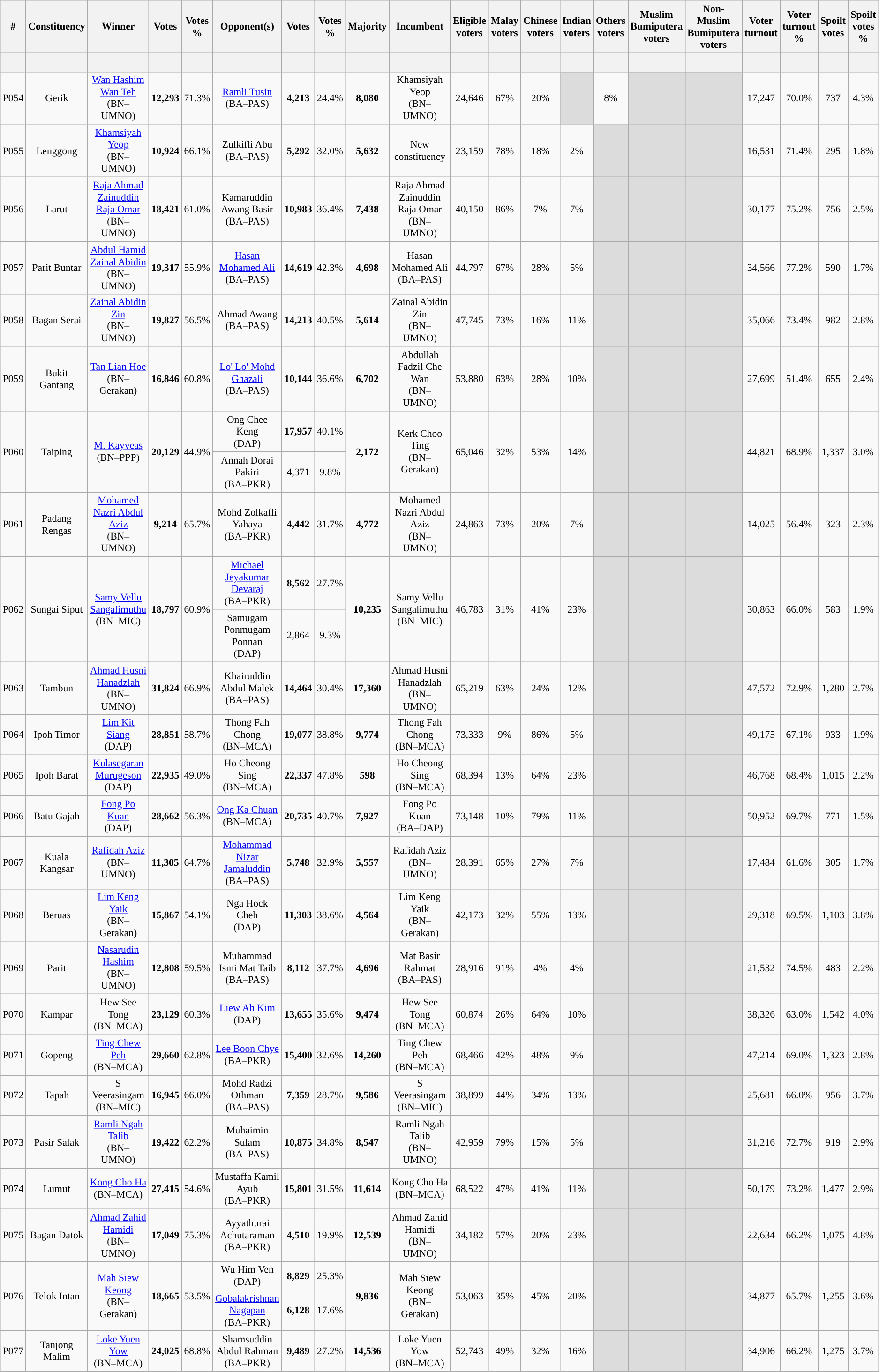<table class="wikitable sortable" style="text-align:center; font-size:90%">
<tr>
<th width="30">#</th>
<th width="60">Constituency</th>
<th width="150">Winner</th>
<th width="50">Votes</th>
<th width="50">Votes %</th>
<th width="150">Opponent(s)</th>
<th width="50">Votes</th>
<th width="50">Votes %</th>
<th width="50">Majority</th>
<th width="150">Incumbent</th>
<th width="50">Eligible voters</th>
<th width="50">Malay voters</th>
<th width="50">Chinese voters</th>
<th width="50">Indian voters</th>
<th width="50">Others voters</th>
<th width="50">Muslim Bumiputera voters</th>
<th width="50">Non-Muslim Bumiputera voters</th>
<th width="50">Voter turnout</th>
<th width="50">Voter turnout %</th>
<th width="50">Spoilt votes</th>
<th width="50">Spoilt votes %</th>
</tr>
<tr>
<th height="20"></th>
<th></th>
<th></th>
<th></th>
<th></th>
<th></th>
<th></th>
<th></th>
<th></th>
<th></th>
<th></th>
<th></th>
<th></th>
<th></th>
<th></th>
<th></th>
<th></th>
<th></th>
<th></th>
<th></th>
<th></th>
</tr>
<tr>
<td>P054</td>
<td>Gerik</td>
<td><a href='#'>Wan Hashim Wan Teh</a><br>(BN–UMNO)</td>
<td><strong>12,293</strong></td>
<td>71.3%</td>
<td><a href='#'>Ramli Tusin</a><br>(BA–PAS)</td>
<td><strong>4,213</strong></td>
<td>24.4%</td>
<td><strong>8,080</strong></td>
<td>Khamsiyah Yeop<br>(BN–UMNO)</td>
<td>24,646</td>
<td>67%</td>
<td>20%</td>
<td bgcolor="dcdcdc"></td>
<td>8%</td>
<td bgcolor="dcdcdc"></td>
<td bgcolor="dcdcdc"></td>
<td>17,247</td>
<td>70.0%</td>
<td>737</td>
<td>4.3%</td>
</tr>
<tr>
<td>P055</td>
<td>Lenggong</td>
<td><a href='#'>Khamsiyah Yeop</a><br>(BN–UMNO)</td>
<td><strong>10,924</strong></td>
<td>66.1%</td>
<td>Zulkifli Abu<br>(BA–PAS)</td>
<td><strong>5,292</strong></td>
<td>32.0%</td>
<td><strong>5,632</strong></td>
<td>New constituency</td>
<td>23,159</td>
<td>78%</td>
<td>18%</td>
<td>2%</td>
<td bgcolor="dcdcdc"></td>
<td bgcolor="dcdcdc"></td>
<td bgcolor="dcdcdc"></td>
<td>16,531</td>
<td>71.4%</td>
<td>295</td>
<td>1.8%</td>
</tr>
<tr>
<td>P056</td>
<td>Larut</td>
<td><a href='#'>Raja Ahmad Zainuddin Raja Omar</a><br>(BN–UMNO)</td>
<td><strong>18,421</strong></td>
<td>61.0%</td>
<td>Kamaruddin Awang Basir<br>(BA–PAS)</td>
<td><strong>10,983</strong></td>
<td>36.4%</td>
<td><strong>7,438</strong></td>
<td>Raja Ahmad Zainuddin Raja Omar<br>(BN–UMNO)</td>
<td>40,150</td>
<td>86%</td>
<td>7%</td>
<td>7%</td>
<td bgcolor="dcdcdc"></td>
<td bgcolor="dcdcdc"></td>
<td bgcolor="dcdcdc"></td>
<td>30,177</td>
<td>75.2%</td>
<td>756</td>
<td>2.5%</td>
</tr>
<tr>
<td>P057</td>
<td>Parit Buntar</td>
<td><a href='#'>Abdul Hamid Zainal Abidin</a><br>(BN–UMNO)</td>
<td><strong>19,317</strong></td>
<td>55.9%</td>
<td><a href='#'>Hasan Mohamed Ali</a><br>(BA–PAS)</td>
<td><strong>14,619</strong></td>
<td>42.3%</td>
<td><strong>4,698</strong></td>
<td>Hasan Mohamed Ali<br>(BA–PAS)</td>
<td>44,797</td>
<td>67%</td>
<td>28%</td>
<td>5%</td>
<td bgcolor="dcdcdc"></td>
<td bgcolor="dcdcdc"></td>
<td bgcolor="dcdcdc"></td>
<td>34,566</td>
<td>77.2%</td>
<td>590</td>
<td>1.7%</td>
</tr>
<tr>
<td>P058</td>
<td>Bagan Serai</td>
<td><a href='#'>Zainal Abidin Zin</a><br>(BN–UMNO)</td>
<td><strong>19,827</strong></td>
<td>56.5%</td>
<td>Ahmad Awang<br>(BA–PAS)</td>
<td><strong>14,213</strong></td>
<td>40.5%</td>
<td><strong>5,614</strong></td>
<td>Zainal Abidin Zin<br>(BN–UMNO)</td>
<td>47,745</td>
<td>73%</td>
<td>16%</td>
<td>11%</td>
<td bgcolor="dcdcdc"></td>
<td bgcolor="dcdcdc"></td>
<td bgcolor="dcdcdc"></td>
<td>35,066</td>
<td>73.4%</td>
<td>982</td>
<td>2.8%</td>
</tr>
<tr>
<td>P059</td>
<td>Bukit Gantang</td>
<td><a href='#'>Tan Lian Hoe</a><br>(BN–Gerakan)</td>
<td><strong>16,846</strong></td>
<td>60.8%</td>
<td><a href='#'>Lo' Lo' Mohd Ghazali</a><br>(BA–PAS)</td>
<td><strong>10,144</strong></td>
<td>36.6%</td>
<td><strong>6,702</strong></td>
<td>Abdullah Fadzil Che Wan<br>(BN–UMNO)</td>
<td>53,880</td>
<td>63%</td>
<td>28%</td>
<td>10%</td>
<td bgcolor="dcdcdc"></td>
<td bgcolor="dcdcdc"></td>
<td bgcolor="dcdcdc"></td>
<td>27,699</td>
<td>51.4%</td>
<td>655</td>
<td>2.4%</td>
</tr>
<tr>
<td rowspan="2">P060</td>
<td rowspan="2">Taiping</td>
<td rowspan="2"><a href='#'>M. Kayveas</a><br>(BN–PPP)</td>
<td rowspan="2"><strong>20,129</strong></td>
<td rowspan="2">44.9%</td>
<td>Ong Chee Keng<br>(DAP)</td>
<td><strong>17,957</strong></td>
<td>40.1%</td>
<td rowspan="2"><strong>2,172</strong></td>
<td rowspan="2">Kerk Choo Ting<br>(BN–Gerakan)</td>
<td rowspan="2">65,046</td>
<td rowspan="2">32%</td>
<td rowspan="2">53%</td>
<td rowspan="2">14%</td>
<td rowspan="2" bgcolor="dcdcdc"></td>
<td rowspan="2" bgcolor="dcdcdc"></td>
<td rowspan="2" bgcolor="dcdcdc"></td>
<td rowspan="2">44,821</td>
<td rowspan="2">68.9%</td>
<td rowspan="2">1,337</td>
<td rowspan="2">3.0%</td>
</tr>
<tr>
<td>Annah Dorai Pakiri<br>(BA–PKR)</td>
<td>4,371</td>
<td>9.8%</td>
</tr>
<tr>
<td>P061</td>
<td>Padang Rengas</td>
<td><a href='#'>Mohamed Nazri Abdul Aziz</a><br>(BN–UMNO)</td>
<td><strong>9,214</strong></td>
<td>65.7%</td>
<td>Mohd Zolkafli Yahaya<br>(BA–PKR)</td>
<td><strong>4,442</strong></td>
<td>31.7%</td>
<td><strong>4,772</strong></td>
<td>Mohamed Nazri Abdul Aziz<br>(BN–UMNO)</td>
<td>24,863</td>
<td>73%</td>
<td>20%</td>
<td>7%</td>
<td bgcolor="dcdcdc"></td>
<td bgcolor="dcdcdc"></td>
<td bgcolor="dcdcdc"></td>
<td>14,025</td>
<td>56.4%</td>
<td>323</td>
<td>2.3%</td>
</tr>
<tr>
<td rowspan="2">P062</td>
<td rowspan="2">Sungai Siput</td>
<td rowspan="2"><a href='#'>Samy Vellu Sangalimuthu</a><br>(BN–MIC)</td>
<td rowspan="2"><strong>18,797</strong></td>
<td rowspan="2">60.9%</td>
<td><a href='#'>Michael Jeyakumar Devaraj</a><br>(BA–PKR)</td>
<td><strong>8,562</strong></td>
<td>27.7%</td>
<td rowspan="2"><strong>10,235</strong></td>
<td rowspan="2">Samy Vellu Sangalimuthu<br>(BN–MIC)</td>
<td rowspan="2">46,783</td>
<td rowspan="2">31%</td>
<td rowspan="2">41%</td>
<td rowspan="2">23%</td>
<td rowspan="2" bgcolor="dcdcdc"></td>
<td rowspan="2" bgcolor="dcdcdc"></td>
<td rowspan="2" bgcolor="dcdcdc"></td>
<td rowspan="2">30,863</td>
<td rowspan="2">66.0%</td>
<td rowspan="2">583</td>
<td rowspan="2">1.9%</td>
</tr>
<tr>
<td>Samugam Ponmugam Ponnan<br>(DAP)</td>
<td>2,864</td>
<td>9.3%</td>
</tr>
<tr>
<td>P063</td>
<td>Tambun</td>
<td><a href='#'>Ahmad Husni Hanadzlah</a><br>(BN–UMNO)</td>
<td><strong>31,824</strong></td>
<td>66.9%</td>
<td>Khairuddin Abdul Malek<br>(BA–PAS)</td>
<td><strong>14,464</strong></td>
<td>30.4%</td>
<td><strong>17,360</strong></td>
<td>Ahmad Husni Hanadzlah<br>(BN–UMNO)</td>
<td>65,219</td>
<td>63%</td>
<td>24%</td>
<td>12%</td>
<td bgcolor="dcdcdc"></td>
<td bgcolor="dcdcdc"></td>
<td bgcolor="dcdcdc"></td>
<td>47,572</td>
<td>72.9%</td>
<td>1,280</td>
<td>2.7%</td>
</tr>
<tr>
<td>P064</td>
<td>Ipoh Timor</td>
<td><a href='#'>Lim Kit Siang</a><br>(DAP)</td>
<td><strong>28,851</strong></td>
<td>58.7%</td>
<td>Thong Fah Chong<br>(BN–MCA)</td>
<td><strong>19,077</strong></td>
<td>38.8%</td>
<td><strong>9,774</strong></td>
<td>Thong Fah Chong<br>(BN–MCA)</td>
<td>73,333</td>
<td>9%</td>
<td>86%</td>
<td>5%</td>
<td bgcolor="dcdcdc"></td>
<td bgcolor="dcdcdc"></td>
<td bgcolor="dcdcdc"></td>
<td>49,175</td>
<td>67.1%</td>
<td>933</td>
<td>1.9%</td>
</tr>
<tr>
<td>P065</td>
<td>Ipoh Barat</td>
<td><a href='#'>Kulasegaran Murugeson</a><br>(DAP)</td>
<td><strong>22,935</strong></td>
<td>49.0%</td>
<td>Ho Cheong Sing<br>(BN–MCA)</td>
<td><strong>22,337</strong></td>
<td>47.8%</td>
<td><strong>598</strong></td>
<td>Ho Cheong Sing<br>(BN–MCA)</td>
<td>68,394</td>
<td>13%</td>
<td>64%</td>
<td>23%</td>
<td bgcolor="dcdcdc"></td>
<td bgcolor="dcdcdc"></td>
<td bgcolor="dcdcdc"></td>
<td>46,768</td>
<td>68.4%</td>
<td>1,015</td>
<td>2.2%</td>
</tr>
<tr>
<td>P066</td>
<td>Batu Gajah</td>
<td><a href='#'>Fong Po Kuan</a><br>(DAP)</td>
<td><strong>28,662</strong></td>
<td>56.3%</td>
<td><a href='#'>Ong Ka Chuan</a><br>(BN–MCA)</td>
<td><strong>20,735</strong></td>
<td>40.7%</td>
<td><strong>7,927</strong></td>
<td>Fong Po Kuan<br>(BA–DAP)</td>
<td>73,148</td>
<td>10%</td>
<td>79%</td>
<td>11%</td>
<td bgcolor="dcdcdc"></td>
<td bgcolor="dcdcdc"></td>
<td bgcolor="dcdcdc"></td>
<td>50,952</td>
<td>69.7%</td>
<td>771</td>
<td>1.5%</td>
</tr>
<tr>
<td>P067</td>
<td>Kuala Kangsar</td>
<td><a href='#'>Rafidah Aziz</a><br>(BN–UMNO)</td>
<td><strong>11,305</strong></td>
<td>64.7%</td>
<td><a href='#'>Mohammad Nizar Jamaluddin</a><br>(BA–PAS)</td>
<td><strong>5,748</strong></td>
<td>32.9%</td>
<td><strong>5,557</strong></td>
<td>Rafidah Aziz<br>(BN–UMNO)</td>
<td>28,391</td>
<td>65%</td>
<td>27%</td>
<td>7%</td>
<td bgcolor="dcdcdc"></td>
<td bgcolor="dcdcdc"></td>
<td bgcolor="dcdcdc"></td>
<td>17,484</td>
<td>61.6%</td>
<td>305</td>
<td>1.7%</td>
</tr>
<tr>
<td>P068</td>
<td>Beruas</td>
<td><a href='#'>Lim Keng Yaik</a><br>(BN–Gerakan)</td>
<td><strong>15,867</strong></td>
<td>54.1%</td>
<td>Nga Hock Cheh<br>(DAP)</td>
<td><strong>11,303</strong></td>
<td>38.6%</td>
<td><strong>4,564</strong></td>
<td>Lim Keng Yaik<br>(BN–Gerakan)</td>
<td>42,173</td>
<td>32%</td>
<td>55%</td>
<td>13%</td>
<td bgcolor="dcdcdc"></td>
<td bgcolor="dcdcdc"></td>
<td bgcolor="dcdcdc"></td>
<td>29,318</td>
<td>69.5%</td>
<td>1,103</td>
<td>3.8%</td>
</tr>
<tr>
<td>P069</td>
<td>Parit</td>
<td><a href='#'>Nasarudin Hashim</a><br>(BN–UMNO)</td>
<td><strong>12,808</strong></td>
<td>59.5%</td>
<td>Muhammad Ismi Mat Taib<br>(BA–PAS)</td>
<td><strong>8,112</strong></td>
<td>37.7%</td>
<td><strong>4,696</strong></td>
<td>Mat Basir Rahmat<br>(BA–PAS)</td>
<td>28,916</td>
<td>91%</td>
<td>4%</td>
<td>4%</td>
<td bgcolor="dcdcdc"></td>
<td bgcolor="dcdcdc"></td>
<td bgcolor="dcdcdc"></td>
<td>21,532</td>
<td>74.5%</td>
<td>483</td>
<td>2.2%</td>
</tr>
<tr>
<td>P070</td>
<td>Kampar</td>
<td>Hew See Tong<br>(BN–MCA)</td>
<td><strong>23,129</strong></td>
<td>60.3%</td>
<td><a href='#'>Liew Ah Kim</a><br>(DAP)</td>
<td><strong>13,655</strong></td>
<td>35.6%</td>
<td><strong>9,474</strong></td>
<td>Hew See Tong<br>(BN–MCA)</td>
<td>60,874</td>
<td>26%</td>
<td>64%</td>
<td>10%</td>
<td bgcolor="dcdcdc"></td>
<td bgcolor="dcdcdc"></td>
<td bgcolor="dcdcdc"></td>
<td>38,326</td>
<td>63.0%</td>
<td>1,542</td>
<td>4.0%</td>
</tr>
<tr>
<td>P071</td>
<td>Gopeng</td>
<td><a href='#'>Ting Chew Peh</a><br>(BN–MCA)</td>
<td><strong>29,660</strong></td>
<td>62.8%</td>
<td><a href='#'>Lee Boon Chye</a><br>(BA–PKR)</td>
<td><strong>15,400</strong></td>
<td>32.6%</td>
<td><strong>14,260</strong></td>
<td>Ting Chew Peh<br>(BN–MCA)</td>
<td>68,466</td>
<td>42%</td>
<td>48%</td>
<td>9%</td>
<td bgcolor="dcdcdc"></td>
<td bgcolor="dcdcdc"></td>
<td bgcolor="dcdcdc"></td>
<td>47,214</td>
<td>69.0%</td>
<td>1,323</td>
<td>2.8%</td>
</tr>
<tr>
<td>P072</td>
<td>Tapah</td>
<td>S Veerasingam<br>(BN–MIC)</td>
<td><strong>16,945</strong></td>
<td>66.0%</td>
<td>Mohd Radzi Othman<br>(BA–PAS)</td>
<td><strong>7,359</strong></td>
<td>28.7%</td>
<td><strong>9,586</strong></td>
<td>S Veerasingam<br>(BN–MIC)</td>
<td>38,899</td>
<td>44%</td>
<td>34%</td>
<td>13%</td>
<td bgcolor="dcdcdc"></td>
<td bgcolor="dcdcdc"></td>
<td bgcolor="dcdcdc"></td>
<td>25,681</td>
<td>66.0%</td>
<td>956</td>
<td>3.7%</td>
</tr>
<tr>
<td>P073</td>
<td>Pasir Salak</td>
<td><a href='#'>Ramli Ngah Talib</a><br>(BN–UMNO)</td>
<td><strong>19,422</strong></td>
<td>62.2%</td>
<td>Muhaimin Sulam<br>(BA–PAS)</td>
<td><strong>10,875</strong></td>
<td>34.8%</td>
<td><strong>8,547</strong></td>
<td>Ramli Ngah Talib<br>(BN–UMNO)</td>
<td>42,959</td>
<td>79%</td>
<td>15%</td>
<td>5%</td>
<td bgcolor="dcdcdc"></td>
<td bgcolor="dcdcdc"></td>
<td bgcolor="dcdcdc"></td>
<td>31,216</td>
<td>72.7%</td>
<td>919</td>
<td>2.9%</td>
</tr>
<tr>
<td>P074</td>
<td>Lumut</td>
<td><a href='#'>Kong Cho Ha</a><br>(BN–MCA)</td>
<td><strong>27,415</strong></td>
<td>54.6%</td>
<td>Mustaffa Kamil Ayub<br>(BA–PKR)</td>
<td><strong>15,801</strong></td>
<td>31.5%</td>
<td><strong>11,614</strong></td>
<td>Kong Cho Ha<br>(BN–MCA)</td>
<td>68,522</td>
<td>47%</td>
<td>41%</td>
<td>11%</td>
<td bgcolor="dcdcdc"></td>
<td bgcolor="dcdcdc"></td>
<td bgcolor="dcdcdc"></td>
<td>50,179</td>
<td>73.2%</td>
<td>1,477</td>
<td>2.9%</td>
</tr>
<tr>
<td>P075</td>
<td>Bagan Datok</td>
<td><a href='#'>Ahmad Zahid Hamidi</a><br>(BN–UMNO)</td>
<td><strong>17,049</strong></td>
<td>75.3%</td>
<td>Ayyathurai Achutaraman<br>(BA–PKR)</td>
<td><strong>4,510</strong></td>
<td>19.9%</td>
<td><strong>12,539</strong></td>
<td>Ahmad Zahid Hamidi<br>(BN–UMNO)</td>
<td>34,182</td>
<td>57%</td>
<td>20%</td>
<td>23%</td>
<td bgcolor="dcdcdc"></td>
<td bgcolor="dcdcdc"></td>
<td bgcolor="dcdcdc"></td>
<td>22,634</td>
<td>66.2%</td>
<td>1,075</td>
<td>4.8%</td>
</tr>
<tr>
<td rowspan=2>P076</td>
<td rowspan=2>Telok Intan</td>
<td rowspan=2><a href='#'>Mah Siew Keong</a><br>(BN–Gerakan)</td>
<td rowspan=2><strong>18,665</strong></td>
<td rowspan=2>53.5%</td>
<td>Wu Him Ven<br>(DAP)</td>
<td><strong>8,829</strong></td>
<td>25.3%</td>
<td rowspan=2><strong>9,836</strong></td>
<td rowspan=2>Mah Siew Keong<br>(BN–Gerakan)</td>
<td rowspan=2>53,063</td>
<td rowspan=2>35%</td>
<td rowspan=2>45%</td>
<td rowspan=2>20%</td>
<td rowspan=2 bgcolor="dcdcdc"></td>
<td rowspan=2 bgcolor="dcdcdc"></td>
<td rowspan=2 bgcolor="dcdcdc"></td>
<td rowspan=2>34,877</td>
<td rowspan=2>65.7%</td>
<td rowspan=2>1,255</td>
<td rowspan=2>3.6%</td>
</tr>
<tr>
<td><a href='#'>Gobalakrishnan Nagapan</a><br>(BA–PKR)</td>
<td><strong>6,128</strong></td>
<td>17.6%</td>
</tr>
<tr>
<td>P077</td>
<td>Tanjong Malim</td>
<td><a href='#'>Loke Yuen Yow</a><br>(BN–MCA)</td>
<td><strong>24,025</strong></td>
<td>68.8%</td>
<td>Shamsuddin Abdul Rahman<br>(BA–PKR)</td>
<td><strong>9,489</strong></td>
<td>27.2%</td>
<td><strong>14,536</strong></td>
<td>Loke Yuen Yow<br>(BN–MCA)</td>
<td>52,743</td>
<td>49%</td>
<td>32%</td>
<td>16%</td>
<td bgcolor="dcdcdc"></td>
<td bgcolor="dcdcdc"></td>
<td bgcolor="dcdcdc"></td>
<td>34,906</td>
<td>66.2%</td>
<td>1,275</td>
<td>3.7%</td>
</tr>
</table>
